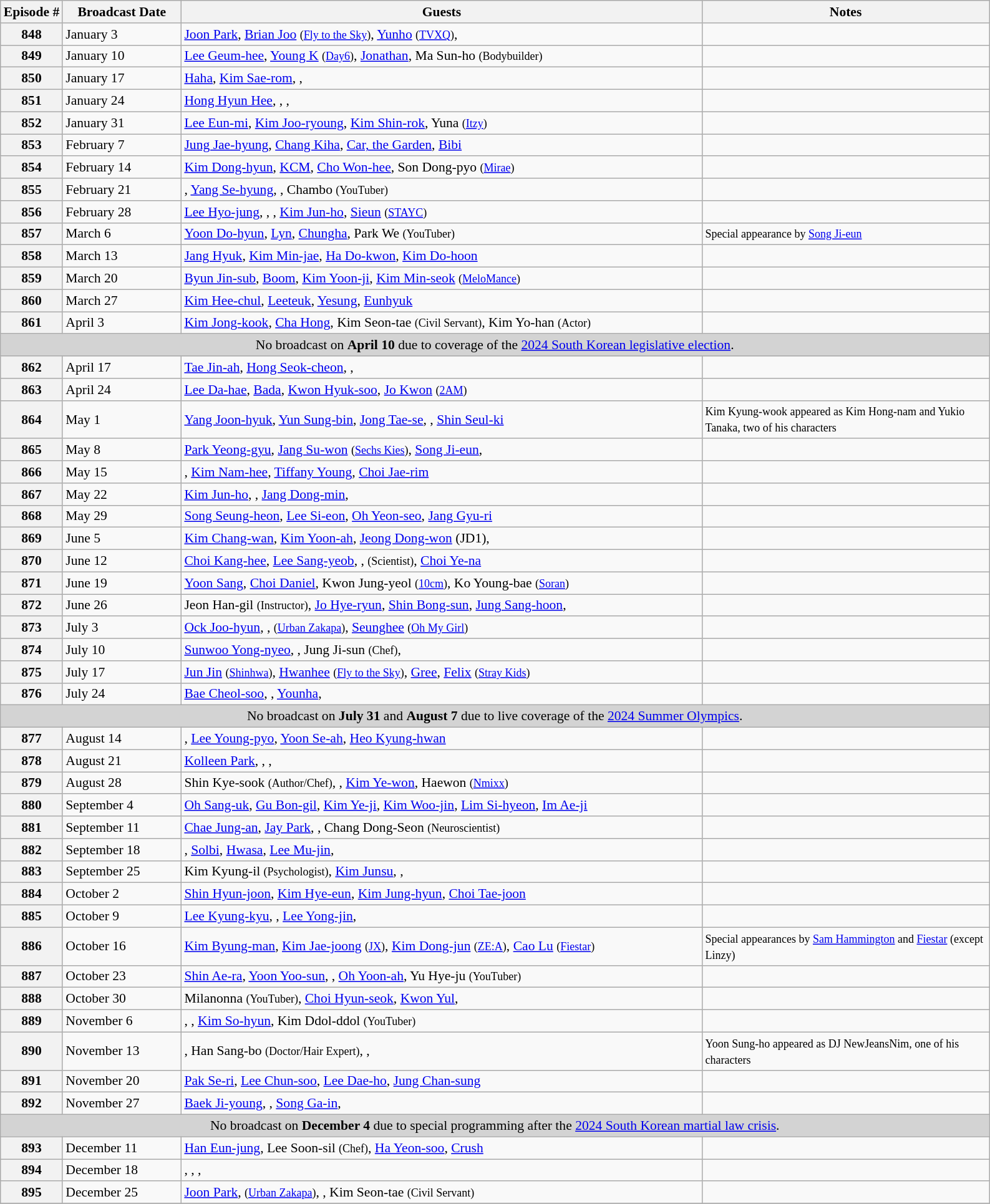<table class="wikitable" style="font-size: 90%;">
<tr>
<th>Episode #</th>
<th width=120>Broadcast Date</th>
<th width=550>Guests</th>
<th width=300>Notes</th>
</tr>
<tr>
<th>848</th>
<td>January 3</td>
<td><a href='#'>Joon Park</a>, <a href='#'>Brian Joo</a> <small>(<a href='#'>Fly to the Sky</a>)</small>, <a href='#'>Yunho</a> <small>(<a href='#'>TVXQ</a>)</small>, </td>
<td></td>
</tr>
<tr>
<th>849</th>
<td>January 10</td>
<td><a href='#'>Lee Geum-hee</a>, <a href='#'>Young K</a> <small>(<a href='#'>Day6</a>)</small>, <a href='#'>Jonathan</a>, Ma Sun-ho <small>(Bodybuilder)</small></td>
<td></td>
</tr>
<tr>
<th>850</th>
<td>January 17</td>
<td><a href='#'>Haha</a>, <a href='#'>Kim Sae-rom</a>, , </td>
<td></td>
</tr>
<tr>
<th>851</th>
<td>January 24</td>
<td><a href='#'>Hong Hyun Hee</a>, , , </td>
<td></td>
</tr>
<tr>
<th>852</th>
<td>January 31</td>
<td><a href='#'>Lee Eun-mi</a>, <a href='#'>Kim Joo-ryoung</a>, <a href='#'>Kim Shin-rok</a>, Yuna <small>(<a href='#'>Itzy</a>)</small></td>
<td></td>
</tr>
<tr>
<th>853</th>
<td>February 7</td>
<td><a href='#'>Jung Jae-hyung</a>, <a href='#'>Chang Kiha</a>, <a href='#'>Car, the Garden</a>, <a href='#'>Bibi</a></td>
<td></td>
</tr>
<tr>
<th>854</th>
<td>February 14</td>
<td><a href='#'>Kim Dong-hyun</a>, <a href='#'>KCM</a>, <a href='#'>Cho Won-hee</a>, Son Dong-pyo <small>(<a href='#'>Mirae</a>)</small></td>
<td></td>
</tr>
<tr>
<th>855</th>
<td>February 21</td>
<td>, <a href='#'>Yang Se-hyung</a>, , Chambo <small>(YouTuber)</small></td>
<td></td>
</tr>
<tr>
<th>856</th>
<td>February 28</td>
<td><a href='#'>Lee Hyo-jung</a>, , , <a href='#'>Kim Jun-ho</a>, <a href='#'>Sieun</a> <small>(<a href='#'>STAYC</a>)</small></td>
<td></td>
</tr>
<tr>
<th>857</th>
<td>March 6</td>
<td><a href='#'>Yoon Do-hyun</a>, <a href='#'>Lyn</a>, <a href='#'>Chungha</a>, Park We <small>(YouTuber)</small></td>
<td><small>Special appearance by <a href='#'>Song Ji-eun</a></small></td>
</tr>
<tr>
<th>858</th>
<td>March 13</td>
<td><a href='#'>Jang Hyuk</a>, <a href='#'>Kim Min-jae</a>, <a href='#'>Ha Do-kwon</a>, <a href='#'>Kim Do-hoon</a></td>
<td></td>
</tr>
<tr>
<th>859</th>
<td>March 20</td>
<td><a href='#'>Byun Jin-sub</a>, <a href='#'>Boom</a>, <a href='#'>Kim Yoon-ji</a>, <a href='#'>Kim Min-seok</a> <small>(<a href='#'>MeloMance</a>)</small></td>
<td></td>
</tr>
<tr>
<th>860</th>
<td>March 27</td>
<td><a href='#'>Kim Hee-chul</a>, <a href='#'>Leeteuk</a>, <a href='#'>Yesung</a>, <a href='#'>Eunhyuk</a></td>
<td></td>
</tr>
<tr>
<th>861</th>
<td>April 3</td>
<td><a href='#'>Kim Jong-kook</a>, <a href='#'>Cha Hong</a>, Kim Seon-tae <small>(Civil Servant)</small>, Kim Yo-han <small>(Actor)</small></td>
<td></td>
</tr>
<tr>
<td colspan="5" style="text-align:center;background:Lightgray">No broadcast on <strong>April 10</strong> due to coverage of the <a href='#'>2024 South Korean legislative election</a>.</td>
</tr>
<tr>
<th>862</th>
<td>April 17</td>
<td><a href='#'>Tae Jin-ah</a>, <a href='#'>Hong Seok-cheon</a>, , </td>
<td></td>
</tr>
<tr>
<th>863</th>
<td>April 24</td>
<td><a href='#'>Lee Da-hae</a>, <a href='#'>Bada</a>, <a href='#'>Kwon Hyuk-soo</a>, <a href='#'>Jo Kwon</a> <small>(<a href='#'>2AM</a>)</small></td>
<td></td>
</tr>
<tr>
<th>864</th>
<td>May 1</td>
<td><a href='#'>Yang Joon-hyuk</a>, <a href='#'>Yun Sung-bin</a>, <a href='#'>Jong Tae-se</a>, , <a href='#'>Shin Seul-ki</a></td>
<td><small>Kim Kyung-wook appeared as Kim Hong-nam and Yukio Tanaka, two of his characters</small></td>
</tr>
<tr>
<th>865</th>
<td>May 8</td>
<td><a href='#'>Park Yeong-gyu</a>, <a href='#'>Jang Su-won</a> <small>(<a href='#'>Sechs Kies</a>)</small>, <a href='#'>Song Ji-eun</a>, </td>
<td></td>
</tr>
<tr>
<th>866</th>
<td>May 15</td>
<td>, <a href='#'>Kim Nam-hee</a>, <a href='#'>Tiffany Young</a>, <a href='#'>Choi Jae-rim</a></td>
<td></td>
</tr>
<tr>
<th>867</th>
<td>May 22</td>
<td><a href='#'>Kim Jun-ho</a>, , <a href='#'>Jang Dong-min</a>, </td>
<td></td>
</tr>
<tr>
<th>868</th>
<td>May 29</td>
<td><a href='#'>Song Seung-heon</a>, <a href='#'>Lee Si-eon</a>, <a href='#'>Oh Yeon-seo</a>, <a href='#'>Jang Gyu-ri</a></td>
<td></td>
</tr>
<tr>
<th>869</th>
<td>June 5</td>
<td><a href='#'>Kim Chang-wan</a>, <a href='#'>Kim Yoon-ah</a>, <a href='#'>Jeong Dong-won</a> (JD1), </td>
<td></td>
</tr>
<tr>
<th>870</th>
<td>June 12</td>
<td><a href='#'>Choi Kang-hee</a>, <a href='#'>Lee Sang-yeob</a>, ,  <small>(Scientist)</small>, <a href='#'>Choi Ye-na</a></td>
<td></td>
</tr>
<tr>
<th>871</th>
<td>June 19</td>
<td><a href='#'>Yoon Sang</a>, <a href='#'>Choi Daniel</a>, Kwon Jung-yeol <small>(<a href='#'>10cm</a>)</small>, Ko Young-bae <small>(<a href='#'>Soran</a>)</small></td>
<td></td>
</tr>
<tr>
<th>872</th>
<td>June 26</td>
<td>Jeon Han-gil <small>(Instructor)</small>, <a href='#'>Jo Hye-ryun</a>, <a href='#'>Shin Bong-sun</a>, <a href='#'>Jung Sang-hoon</a>, </td>
<td></td>
</tr>
<tr>
<th>873</th>
<td>July 3</td>
<td><a href='#'>Ock Joo-hyun</a>, ,  <small>(<a href='#'>Urban Zakapa</a>)</small>, <a href='#'>Seunghee</a> <small>(<a href='#'>Oh My Girl</a>)</small></td>
<td></td>
</tr>
<tr>
<th>874</th>
<td>July 10</td>
<td><a href='#'>Sunwoo Yong-nyeo</a>, , Jung Ji-sun <small>(Chef)</small>, </td>
<td></td>
</tr>
<tr>
<th>875</th>
<td>July 17</td>
<td><a href='#'>Jun Jin</a> <small>(<a href='#'>Shinhwa</a>)</small>, <a href='#'>Hwanhee</a> <small>(<a href='#'>Fly to the Sky</a>)</small>, <a href='#'>Gree</a>, <a href='#'>Felix</a> <small>(<a href='#'>Stray Kids</a>)</small></td>
<td></td>
</tr>
<tr>
<th>876</th>
<td>July 24</td>
<td><a href='#'>Bae Cheol-soo</a>, , <a href='#'>Younha</a>, </td>
<td></td>
</tr>
<tr>
<td colspan="5" style="text-align:center;background:Lightgray">No broadcast on <strong>July 31</strong> and <strong>August 7</strong> due to live coverage of the <a href='#'>2024 Summer Olympics</a>.</td>
</tr>
<tr>
<th>877</th>
<td>August 14</td>
<td>, <a href='#'>Lee Young-pyo</a>, <a href='#'>Yoon Se-ah</a>, <a href='#'>Heo Kyung-hwan</a></td>
<td></td>
</tr>
<tr>
<th>878</th>
<td>August 21</td>
<td><a href='#'>Kolleen Park</a>, , , </td>
<td></td>
</tr>
<tr>
<th>879</th>
<td>August 28</td>
<td>Shin Kye-sook <small>(Author/Chef)</small>, , <a href='#'>Kim Ye-won</a>, Haewon <small>(<a href='#'>Nmixx</a>)</small></td>
<td></td>
</tr>
<tr>
<th>880</th>
<td>September 4</td>
<td><a href='#'>Oh Sang-uk</a>, <a href='#'>Gu Bon-gil</a>, <a href='#'>Kim Ye-ji</a>, <a href='#'>Kim Woo-jin</a>, <a href='#'>Lim Si-hyeon</a>, <a href='#'>Im Ae-ji</a></td>
<td></td>
</tr>
<tr>
<th>881</th>
<td>September 11</td>
<td><a href='#'>Chae Jung-an</a>, <a href='#'>Jay Park</a>, , Chang Dong-Seon <small>(Neuroscientist)</small></td>
<td></td>
</tr>
<tr>
<th>882</th>
<td>September 18</td>
<td>, <a href='#'>Solbi</a>, <a href='#'>Hwasa</a>, <a href='#'>Lee Mu-jin</a>, </td>
<td></td>
</tr>
<tr>
<th>883</th>
<td>September 25</td>
<td>Kim Kyung-il <small>(Psychologist)</small>, <a href='#'>Kim Junsu</a>, , </td>
<td></td>
</tr>
<tr>
<th>884</th>
<td>October 2</td>
<td><a href='#'>Shin Hyun-joon</a>, <a href='#'>Kim Hye-eun</a>, <a href='#'>Kim Jung-hyun</a>, <a href='#'>Choi Tae-joon</a></td>
<td></td>
</tr>
<tr>
<th>885</th>
<td>October 9</td>
<td><a href='#'>Lee Kyung-kyu</a>, , <a href='#'>Lee Yong-jin</a>, </td>
<td></td>
</tr>
<tr>
<th>886</th>
<td>October 16</td>
<td><a href='#'>Kim Byung-man</a>, <a href='#'>Kim Jae-joong</a> <small>(<a href='#'>JX</a>)</small>, <a href='#'>Kim Dong-jun</a> <small>(<a href='#'>ZE:A</a>)</small>, <a href='#'>Cao Lu</a> <small>(<a href='#'>Fiestar</a>)</small></td>
<td><small>Special appearances by <a href='#'>Sam Hammington</a> and <a href='#'>Fiestar</a> (except Linzy)</small></td>
</tr>
<tr>
<th>887</th>
<td>October 23</td>
<td><a href='#'>Shin Ae-ra</a>, <a href='#'>Yoon Yoo-sun</a>, , <a href='#'>Oh Yoon-ah</a>, Yu Hye-ju <small>(YouTuber)</small></td>
<td></td>
</tr>
<tr>
<th>888</th>
<td>October 30</td>
<td>Milanonna <small>(YouTuber)</small>, <a href='#'>Choi Hyun-seok</a>, <a href='#'>Kwon Yul</a>, </td>
<td></td>
</tr>
<tr>
<th>889</th>
<td>November 6</td>
<td>, , <a href='#'>Kim So-hyun</a>, Kim Ddol-ddol <small>(YouTuber)</small></td>
<td></td>
</tr>
<tr>
<th>890</th>
<td>November 13</td>
<td>, Han Sang-bo <small>(Doctor/Hair Expert)</small>, , </td>
<td><small>Yoon Sung-ho appeared as DJ NewJeansNim, one of his characters</small></td>
</tr>
<tr>
<th>891</th>
<td>November 20</td>
<td><a href='#'>Pak Se-ri</a>, <a href='#'>Lee Chun-soo</a>, <a href='#'>Lee Dae-ho</a>, <a href='#'>Jung Chan-sung</a></td>
<td></td>
</tr>
<tr>
<th>892</th>
<td>November 27</td>
<td><a href='#'>Baek Ji-young</a>, , <a href='#'>Song Ga-in</a>, </td>
<td></td>
</tr>
<tr>
<td colspan="5" style="text-align:center;background:Lightgray">No broadcast on <strong>December 4</strong> due to special programming after the <a href='#'>2024 South Korean martial law crisis</a>.</td>
</tr>
<tr>
<th>893</th>
<td>December 11</td>
<td><a href='#'>Han Eun-jung</a>, Lee Soon-sil <small>(Chef)</small>, <a href='#'>Ha Yeon-soo</a>, <a href='#'>Crush</a></td>
<td></td>
</tr>
<tr>
<th>894</th>
<td>December 18</td>
<td>, , , </td>
<td></td>
</tr>
<tr>
<th>895</th>
<td>December 25</td>
<td><a href='#'>Joon Park</a>,  <small>(<a href='#'>Urban Zakapa</a>)</small>, , Kim Seon-tae <small>(Civil Servant)</small></td>
<td></td>
</tr>
<tr>
</tr>
</table>
